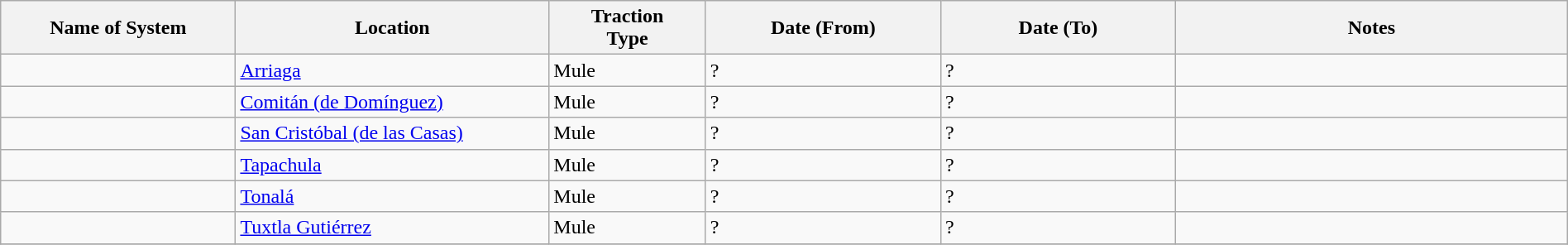<table class="wikitable" width=100%>
<tr>
<th width=15%>Name of System</th>
<th width=20%>Location</th>
<th width=10%>Traction<br>Type</th>
<th width=15%>Date (From)</th>
<th width=15%>Date (To)</th>
<th width=25%>Notes</th>
</tr>
<tr>
<td> </td>
<td><a href='#'>Arriaga</a></td>
<td>Mule</td>
<td>?</td>
<td>?</td>
<td> </td>
</tr>
<tr>
<td> </td>
<td><a href='#'>Comitán (de Domínguez)</a></td>
<td>Mule</td>
<td>?</td>
<td>?</td>
<td> </td>
</tr>
<tr>
<td> </td>
<td><a href='#'>San Cristóbal (de las Casas)</a></td>
<td>Mule</td>
<td>?</td>
<td>?</td>
<td> </td>
</tr>
<tr>
<td> </td>
<td><a href='#'>Tapachula</a></td>
<td>Mule</td>
<td>?</td>
<td>?</td>
<td></td>
</tr>
<tr>
<td> </td>
<td><a href='#'>Tonalá</a></td>
<td>Mule</td>
<td>?</td>
<td>?</td>
<td> </td>
</tr>
<tr>
<td> </td>
<td><a href='#'>Tuxtla Gutiérrez</a></td>
<td>Mule</td>
<td>?</td>
<td>?</td>
<td> </td>
</tr>
<tr>
</tr>
</table>
